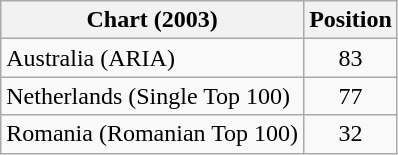<table class="wikitable sortable">
<tr>
<th>Chart (2003)</th>
<th>Position</th>
</tr>
<tr>
<td>Australia (ARIA)</td>
<td align="center">83</td>
</tr>
<tr>
<td>Netherlands (Single Top 100)</td>
<td align="center">77</td>
</tr>
<tr>
<td>Romania (Romanian Top 100)</td>
<td align="center">32</td>
</tr>
</table>
